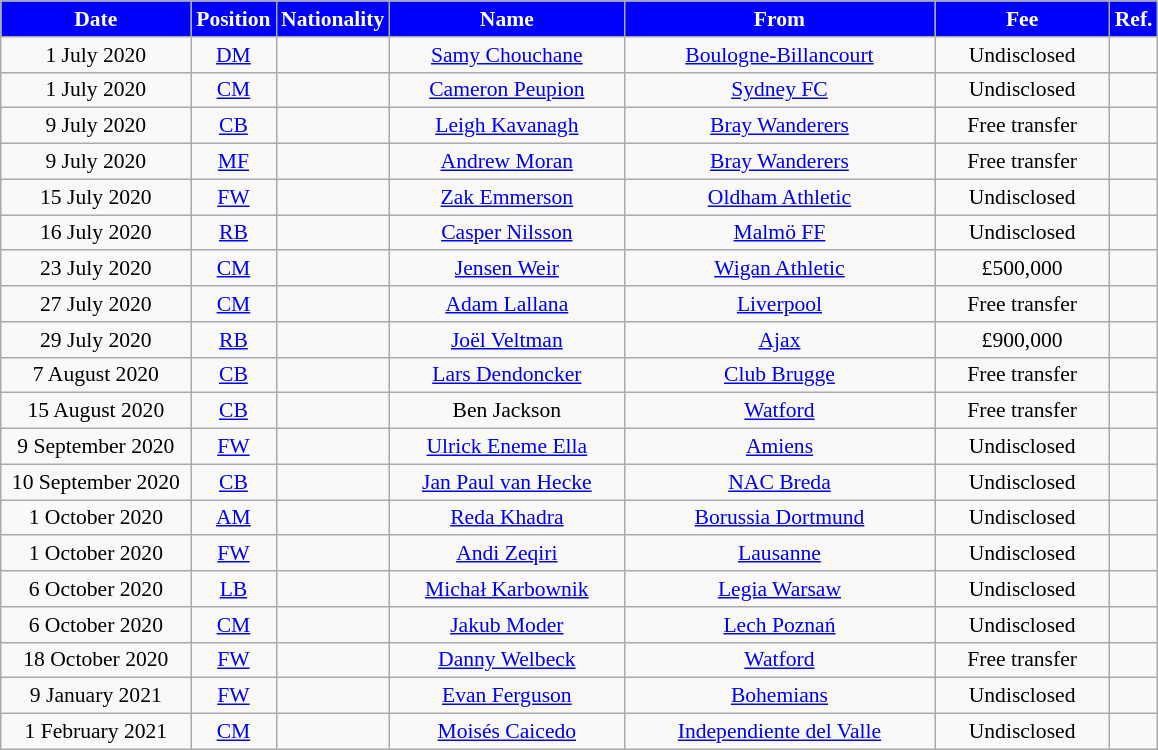<table class="wikitable" style="text-align:center; font-size:90%; ">
<tr>
<th style="background:#0000FF; color:#FFFFFF; width:120px;">Date</th>
<th style="background:#0000FF; color:#FFFFFF; width:50px;">Position</th>
<th style="background:#0000FF; color:#FFFFFF; width:50px;">Nationality</th>
<th style="background:#0000FF; color:#FFFFFF; width:150px;">Name</th>
<th style="background:#0000FF; color:#FFFFFF; width:200px;">From</th>
<th style="background:#0000FF; color:#FFFFFF; width:110px;">Fee</th>
<th style="background:#0000FF; color:#FFFFFF; width:25px;">Ref.</th>
</tr>
<tr>
<td>1 July 2020</td>
<td><a href='#'>DM</a></td>
<td></td>
<td><a href='#'>Samy Chouchane</a></td>
<td> <a href='#'>Boulogne-Billancourt</a></td>
<td>Undisclosed</td>
<td></td>
</tr>
<tr>
<td>1 July 2020</td>
<td><a href='#'>CM</a></td>
<td></td>
<td><a href='#'>Cameron Peupion</a></td>
<td> <a href='#'>Sydney FC</a></td>
<td>Undisclosed</td>
<td></td>
</tr>
<tr>
<td>9 July 2020</td>
<td><a href='#'>CB</a></td>
<td></td>
<td><a href='#'>Leigh Kavanagh</a></td>
<td> <a href='#'>Bray Wanderers</a></td>
<td>Free transfer</td>
<td></td>
</tr>
<tr>
<td>9 July 2020</td>
<td><a href='#'>MF</a></td>
<td></td>
<td><a href='#'>Andrew Moran</a></td>
<td> <a href='#'>Bray Wanderers</a></td>
<td>Free transfer</td>
<td></td>
</tr>
<tr>
<td>15 July 2020</td>
<td><a href='#'>FW</a></td>
<td></td>
<td><a href='#'>Zak Emmerson</a></td>
<td> <a href='#'>Oldham Athletic</a></td>
<td>Undisclosed</td>
<td></td>
</tr>
<tr>
<td>16 July 2020</td>
<td><a href='#'>RB</a></td>
<td></td>
<td><a href='#'>Casper Nilsson</a></td>
<td> <a href='#'>Malmö FF</a></td>
<td>Undisclosed</td>
<td></td>
</tr>
<tr>
<td>23 July 2020</td>
<td><a href='#'>CM</a></td>
<td></td>
<td><a href='#'>Jensen Weir</a></td>
<td> <a href='#'>Wigan Athletic</a></td>
<td>£500,000</td>
<td></td>
</tr>
<tr>
<td>27 July 2020</td>
<td><a href='#'>CM</a></td>
<td></td>
<td><a href='#'>Adam Lallana</a></td>
<td> <a href='#'>Liverpool</a></td>
<td>Free transfer</td>
<td></td>
</tr>
<tr>
<td>29 July 2020</td>
<td><a href='#'>RB</a></td>
<td></td>
<td><a href='#'>Joël Veltman</a></td>
<td> <a href='#'>Ajax</a></td>
<td>£900,000</td>
<td></td>
</tr>
<tr>
<td>7 August 2020</td>
<td><a href='#'>CB</a></td>
<td></td>
<td><a href='#'>Lars Dendoncker</a></td>
<td> <a href='#'>Club Brugge</a></td>
<td>Free transfer</td>
<td></td>
</tr>
<tr>
<td>15 August 2020</td>
<td><a href='#'>CB</a></td>
<td></td>
<td>Ben Jackson</td>
<td> <a href='#'>Watford</a></td>
<td>Free transfer</td>
<td></td>
</tr>
<tr>
<td>9 September 2020</td>
<td><a href='#'>FW</a></td>
<td></td>
<td><a href='#'>Ulrick Eneme Ella</a></td>
<td> <a href='#'>Amiens</a></td>
<td>Undisclosed</td>
<td></td>
</tr>
<tr>
<td>10 September 2020</td>
<td><a href='#'>CB</a></td>
<td></td>
<td><a href='#'>Jan Paul van Hecke</a></td>
<td> <a href='#'>NAC Breda</a></td>
<td>Undisclosed</td>
<td></td>
</tr>
<tr>
<td>1 October 2020</td>
<td><a href='#'>AM</a></td>
<td></td>
<td><a href='#'>Reda Khadra</a></td>
<td> <a href='#'>Borussia Dortmund</a></td>
<td>Undisclosed</td>
<td></td>
</tr>
<tr>
<td>1 October 2020</td>
<td><a href='#'>FW</a></td>
<td></td>
<td><a href='#'>Andi Zeqiri</a></td>
<td> <a href='#'>Lausanne</a></td>
<td>Undisclosed</td>
<td></td>
</tr>
<tr>
<td>6 October 2020</td>
<td><a href='#'>LB</a></td>
<td></td>
<td><a href='#'>Michał Karbownik</a></td>
<td> <a href='#'>Legia Warsaw</a></td>
<td>Undisclosed</td>
<td></td>
</tr>
<tr>
<td>6 October 2020</td>
<td><a href='#'>CM</a></td>
<td></td>
<td><a href='#'>Jakub Moder</a></td>
<td> <a href='#'>Lech Poznań</a></td>
<td>Undisclosed</td>
<td></td>
</tr>
<tr>
<td>18 October 2020</td>
<td><a href='#'>FW</a></td>
<td></td>
<td><a href='#'>Danny Welbeck</a></td>
<td> <a href='#'>Watford</a></td>
<td>Free transfer</td>
<td></td>
</tr>
<tr>
<td>9 January 2021</td>
<td><a href='#'>FW</a></td>
<td></td>
<td><a href='#'>Evan Ferguson</a></td>
<td> <a href='#'>Bohemians</a></td>
<td>Undisclosed</td>
<td></td>
</tr>
<tr>
<td>1 February 2021</td>
<td><a href='#'>CM</a></td>
<td></td>
<td><a href='#'>Moisés Caicedo</a></td>
<td> <a href='#'>Independiente del Valle</a></td>
<td>Undisclosed</td>
<td></td>
</tr>
</table>
